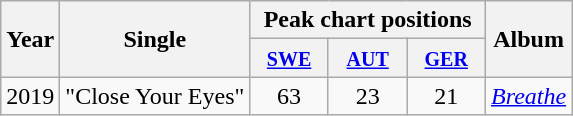<table class="wikitable">
<tr>
<th rowspan="2">Year</th>
<th rowspan="2">Single</th>
<th colspan="3">Peak chart positions</th>
<th rowspan="2">Album</th>
</tr>
<tr>
<th width="45"><small><a href='#'>SWE</a></small><br></th>
<th width="45"><small><a href='#'>AUT</a></small><br></th>
<th width="45"><small><a href='#'>GER</a></small><br></th>
</tr>
<tr>
<td>2019</td>
<td>"Close Your Eyes"<br></td>
<td align="center">63</td>
<td align="center">23</td>
<td align="center">21</td>
<td><em><a href='#'>Breathe</a></em></td>
</tr>
</table>
